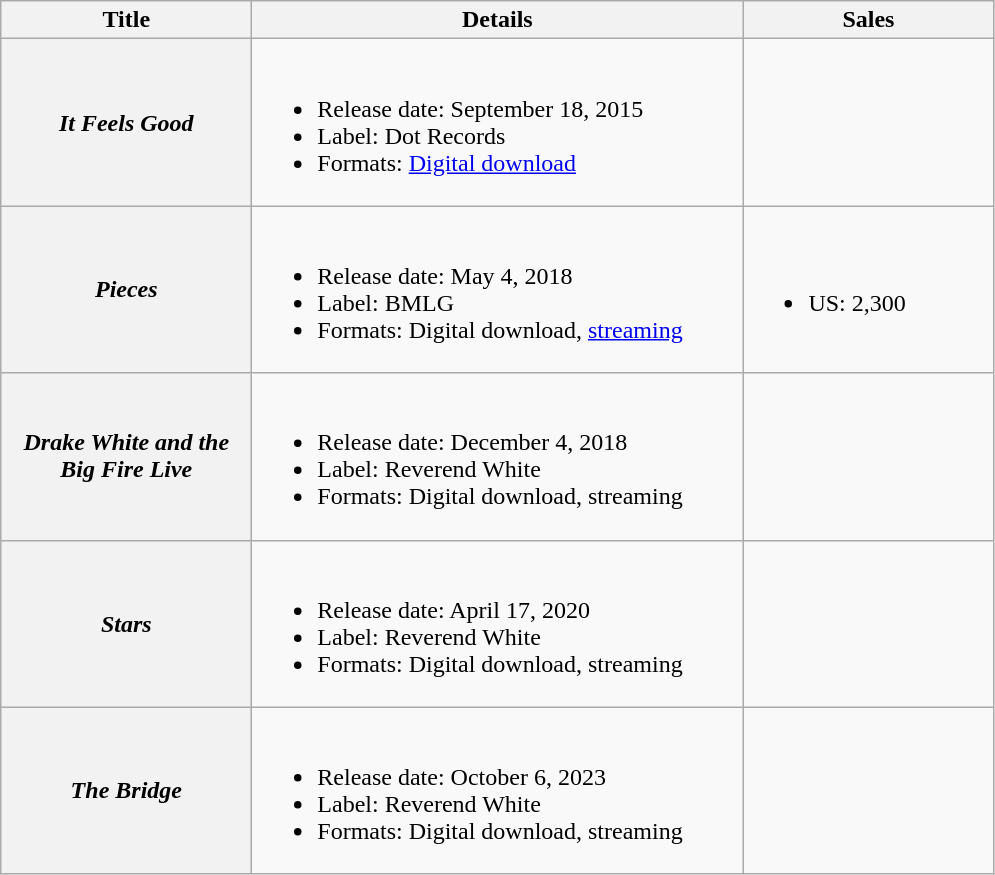<table class="wikitable plainrowheaders">
<tr>
<th style="width:10em;">Title</th>
<th style="width:20em;">Details</th>
<th style="width:10em;">Sales</th>
</tr>
<tr>
<th scope="row"><em>It Feels Good</em></th>
<td><br><ul><li>Release date: September 18, 2015</li><li>Label: Dot Records</li><li>Formats: <a href='#'>Digital download</a></li></ul></td>
<td></td>
</tr>
<tr>
<th scope="row"><em>Pieces</em></th>
<td><br><ul><li>Release date: May 4, 2018</li><li>Label: BMLG</li><li>Formats: Digital download, <a href='#'>streaming</a></li></ul></td>
<td><br><ul><li>US: 2,300</li></ul></td>
</tr>
<tr>
<th scope="row"><em>Drake White and the Big Fire Live</em></th>
<td><br><ul><li>Release date: December 4, 2018</li><li>Label: Reverend White</li><li>Formats: Digital download, streaming</li></ul></td>
<td></td>
</tr>
<tr>
<th scope="row"><em>Stars</em></th>
<td><br><ul><li>Release date: April 17, 2020</li><li>Label: Reverend White</li><li>Formats: Digital download, streaming</li></ul></td>
<td></td>
</tr>
<tr>
<th scope="row"><em>The Bridge</em></th>
<td><br><ul><li>Release date: October 6, 2023</li><li>Label: Reverend White</li><li>Formats: Digital download, streaming</li></ul></td>
<td></td>
</tr>
</table>
